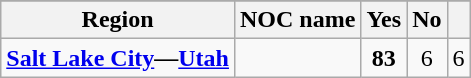<table class="wikitable">
<tr>
</tr>
<tr>
<th>Region</th>
<th>NOC name</th>
<th>Yes</th>
<th>No</th>
<th></th>
</tr>
<tr>
<td><strong><a href='#'>Salt Lake City</a>—<a href='#'>Utah</a></strong></td>
<td></td>
<td style="text-align:center;"><strong>83</strong></td>
<td style="text-align:center;">6</td>
<td style="text-align:center;">6</td>
</tr>
</table>
